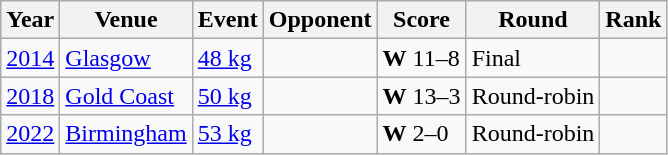<table Class="wikitable sortable">
<tr>
<th>Year</th>
<th>Venue</th>
<th>Event</th>
<th>Opponent</th>
<th>Score</th>
<th>Round</th>
<th>Rank</th>
</tr>
<tr>
<td><a href='#'>2014</a></td>
<td><a href='#'>Glasgow</a></td>
<td><a href='#'>48 kg</a></td>
<td></td>
<td><strong>W</strong> 11–8</td>
<td>Final</td>
<td></td>
</tr>
<tr>
<td><a href='#'>2018</a></td>
<td><a href='#'>Gold Coast</a></td>
<td><a href='#'>50 kg</a></td>
<td></td>
<td><strong>W</strong> 13–3</td>
<td>Round-robin</td>
<td></td>
</tr>
<tr>
<td><a href='#'>2022</a></td>
<td><a href='#'>Birmingham</a></td>
<td><a href='#'>53 kg</a></td>
<td></td>
<td><strong>W</strong> 2–0</td>
<td>Round-robin</td>
<td></td>
</tr>
</table>
